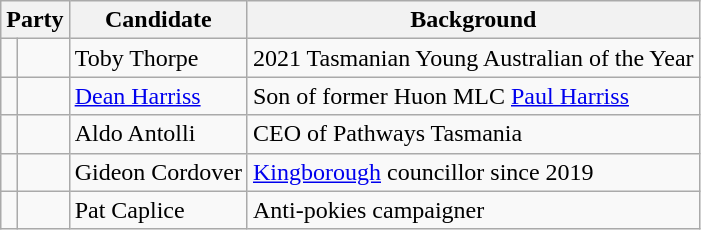<table class="wikitable">
<tr>
<th colspan="2">Party</th>
<th>Candidate</th>
<th>Background</th>
</tr>
<tr>
<td width="3pt" > </td>
<td></td>
<td>Toby Thorpe</td>
<td>2021 Tasmanian Young Australian of the Year</td>
</tr>
<tr>
<td width="3pt" > </td>
<td></td>
<td><a href='#'>Dean Harriss</a></td>
<td>Son of former Huon MLC <a href='#'>Paul Harriss</a></td>
</tr>
<tr>
<td width="3pt" > </td>
<td></td>
<td>Aldo Antolli</td>
<td>CEO of Pathways Tasmania</td>
</tr>
<tr>
<td width="3pt" > </td>
<td></td>
<td>Gideon Cordover</td>
<td><a href='#'>Kingborough</a> councillor since 2019</td>
</tr>
<tr>
<td width="3pt" > </td>
<td></td>
<td>Pat Caplice</td>
<td>Anti-pokies campaigner</td>
</tr>
</table>
